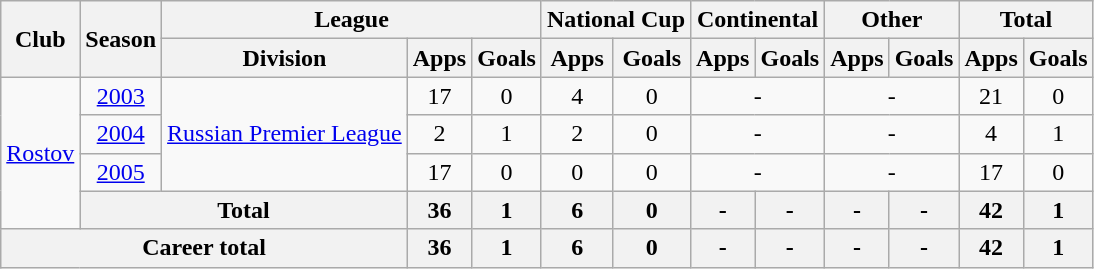<table class="wikitable" style="text-align: center">
<tr>
<th rowspan="2">Club</th>
<th rowspan="2">Season</th>
<th colspan="3">League</th>
<th colspan="2">National Cup</th>
<th colspan="2">Continental</th>
<th colspan="2">Other</th>
<th colspan="2">Total</th>
</tr>
<tr>
<th>Division</th>
<th>Apps</th>
<th>Goals</th>
<th>Apps</th>
<th>Goals</th>
<th>Apps</th>
<th>Goals</th>
<th>Apps</th>
<th>Goals</th>
<th>Apps</th>
<th>Goals</th>
</tr>
<tr>
<td rowspan="4"><a href='#'>Rostov</a></td>
<td><a href='#'>2003</a></td>
<td rowspan="3"><a href='#'>Russian Premier League</a></td>
<td>17</td>
<td>0</td>
<td>4</td>
<td>0</td>
<td colspan="2">-</td>
<td colspan="2">-</td>
<td>21</td>
<td>0</td>
</tr>
<tr>
<td><a href='#'>2004</a></td>
<td>2</td>
<td>1</td>
<td>2</td>
<td>0</td>
<td colspan="2">-</td>
<td colspan="2">-</td>
<td>4</td>
<td>1</td>
</tr>
<tr>
<td><a href='#'>2005</a></td>
<td>17</td>
<td>0</td>
<td>0</td>
<td>0</td>
<td colspan="2">-</td>
<td colspan="2">-</td>
<td>17</td>
<td>0</td>
</tr>
<tr>
<th colspan="2">Total</th>
<th>36</th>
<th>1</th>
<th>6</th>
<th>0</th>
<th>-</th>
<th>-</th>
<th>-</th>
<th>-</th>
<th>42</th>
<th>1</th>
</tr>
<tr>
<th colspan="3">Career total</th>
<th>36</th>
<th>1</th>
<th>6</th>
<th>0</th>
<th>-</th>
<th>-</th>
<th>-</th>
<th>-</th>
<th>42</th>
<th>1</th>
</tr>
</table>
